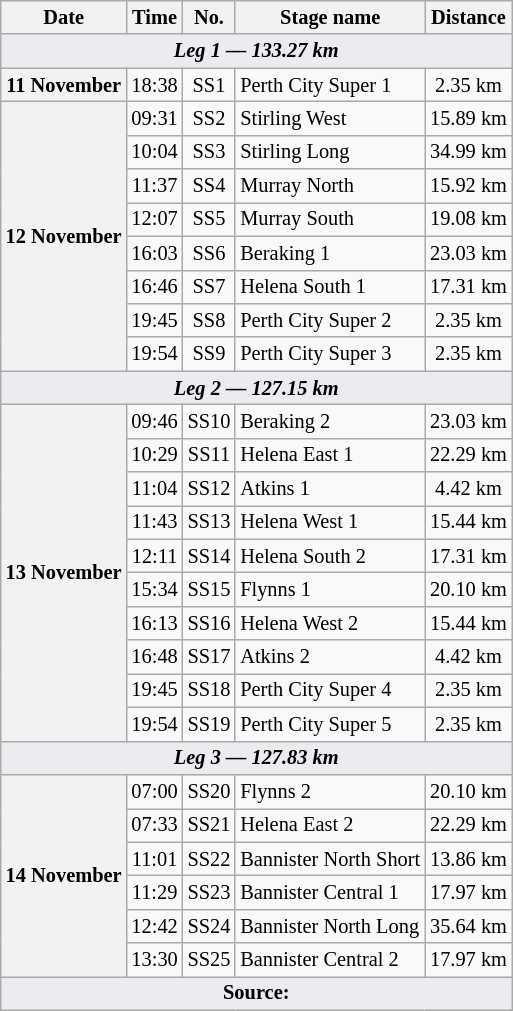<table class="wikitable" style="font-size: 85%;">
<tr>
<th>Date</th>
<th>Time</th>
<th>No.</th>
<th>Stage name</th>
<th>Distance</th>
</tr>
<tr>
<td style="background-color:#EAECF0; text-align:center" colspan="5"><strong><em>Leg 1 — 133.27 km</em></strong></td>
</tr>
<tr>
<th rowspan="1">11 November</th>
<td align="center">18:38</td>
<td align="center">SS1</td>
<td>Perth City Super 1</td>
<td align="center">2.35 km</td>
</tr>
<tr>
<th rowspan="8">12 November</th>
<td align="center">09:31</td>
<td align="center">SS2</td>
<td>Stirling West</td>
<td align="center">15.89 km</td>
</tr>
<tr>
<td align="center">10:04</td>
<td align="center">SS3</td>
<td>Stirling Long</td>
<td align="center">34.99 km</td>
</tr>
<tr>
<td align="center">11:37</td>
<td align="center">SS4</td>
<td>Murray North</td>
<td align="center">15.92 km</td>
</tr>
<tr>
<td align="center">12:07</td>
<td align="center">SS5</td>
<td>Murray South</td>
<td align="center">19.08 km</td>
</tr>
<tr>
<td align="center">16:03</td>
<td align="center">SS6</td>
<td>Beraking 1</td>
<td align="center">23.03 km</td>
</tr>
<tr>
<td align="center">16:46</td>
<td align="center">SS7</td>
<td>Helena South 1</td>
<td align="center">17.31 km</td>
</tr>
<tr>
<td align="center">19:45</td>
<td align="center">SS8</td>
<td>Perth City Super 2</td>
<td align="center">2.35 km</td>
</tr>
<tr>
<td align="center">19:54</td>
<td align="center">SS9</td>
<td>Perth City Super 3</td>
<td align="center">2.35 km</td>
</tr>
<tr>
<td style="background-color:#EAECF0; text-align:center" colspan="5"><strong><em>Leg 2 — 127.15 km</em></strong></td>
</tr>
<tr>
<th rowspan="10">13 November</th>
<td align="center">09:46</td>
<td align="center">SS10</td>
<td>Beraking 2</td>
<td align="center">23.03 km</td>
</tr>
<tr>
<td align="center">10:29</td>
<td align="center">SS11</td>
<td>Helena East 1</td>
<td align="center">22.29 km</td>
</tr>
<tr>
<td align="center">11:04</td>
<td align="center">SS12</td>
<td>Atkins 1</td>
<td align="center">4.42 km</td>
</tr>
<tr>
<td align="center">11:43</td>
<td align="center">SS13</td>
<td>Helena West 1</td>
<td align="center">15.44 km</td>
</tr>
<tr>
<td align="center">12:11</td>
<td align="center">SS14</td>
<td>Helena South 2</td>
<td align="center">17.31 km</td>
</tr>
<tr>
<td align="center">15:34</td>
<td align="center">SS15</td>
<td>Flynns 1</td>
<td align="center">20.10 km</td>
</tr>
<tr>
<td align="center">16:13</td>
<td align="center">SS16</td>
<td>Helena West 2</td>
<td align="center">15.44 km</td>
</tr>
<tr>
<td align="center">16:48</td>
<td align="center">SS17</td>
<td>Atkins 2</td>
<td align="center">4.42 km</td>
</tr>
<tr>
<td align="center">19:45</td>
<td align="center">SS18</td>
<td>Perth City Super 4</td>
<td align="center">2.35 km</td>
</tr>
<tr>
<td align="center">19:54</td>
<td align="center">SS19</td>
<td>Perth City Super 5</td>
<td align="center">2.35 km</td>
</tr>
<tr>
<td style="background-color:#EAECF0; text-align:center" colspan="5"><strong><em>Leg 3 — 127.83 km</em></strong></td>
</tr>
<tr>
<th rowspan="6">14 November</th>
<td align="center">07:00</td>
<td align="center">SS20</td>
<td>Flynns 2</td>
<td align="center">20.10 km</td>
</tr>
<tr>
<td align="center">07:33</td>
<td align="center">SS21</td>
<td>Helena East 2</td>
<td align="center">22.29 km</td>
</tr>
<tr>
<td align="center">11:01</td>
<td align="center">SS22</td>
<td>Bannister North Short</td>
<td align="center">13.86 km</td>
</tr>
<tr>
<td align="center">11:29</td>
<td align="center">SS23</td>
<td>Bannister Central 1</td>
<td align="center">17.97 km</td>
</tr>
<tr>
<td align="center">12:42</td>
<td align="center">SS24</td>
<td>Bannister North Long</td>
<td align="center">35.64 km</td>
</tr>
<tr>
<td align="center">13:30</td>
<td align="center">SS25</td>
<td>Bannister Central 2</td>
<td align="center">17.97 km</td>
</tr>
<tr>
<td style="background-color:#EAECF0; text-align:center" colspan="5"><strong>Source:</strong></td>
</tr>
</table>
